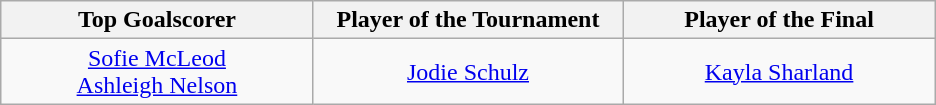<table class=wikitable style="margin:auto; text-align:center">
<tr>
<th style= "width:200px">Top Goalscorer</th>
<th style= "width:200px">Player of the Tournament</th>
<th style= "width:200px">Player of the Final</th>
</tr>
<tr>
<td> <a href='#'>Sofie McLeod</a><br> <a href='#'>Ashleigh Nelson</a></td>
<td> <a href='#'>Jodie Schulz</a></td>
<td> <a href='#'>Kayla Sharland</a></td>
</tr>
</table>
